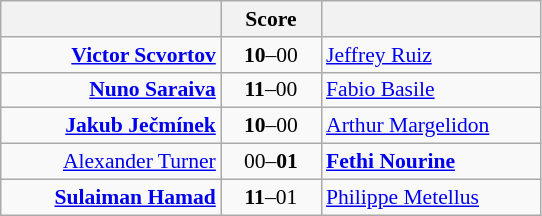<table class="wikitable" style="text-align: center; font-size:90% ">
<tr>
<th align="right" width="140"></th>
<th width="60">Score</th>
<th align="left" width="140"></th>
</tr>
<tr>
<td align=right><strong><a href='#'>Victor Scvortov</a></strong> </td>
<td align=center><strong>10</strong>–00</td>
<td align=left> <a href='#'>Jeffrey Ruiz</a></td>
</tr>
<tr>
<td align=right><strong><a href='#'>Nuno Saraiva</a></strong> </td>
<td align=center><strong>11</strong>–00</td>
<td align=left> <a href='#'>Fabio Basile</a></td>
</tr>
<tr>
<td align=right><strong><a href='#'>Jakub Ječmínek</a></strong> </td>
<td align=center><strong>10</strong>–00</td>
<td align=left> <a href='#'>Arthur Margelidon</a></td>
</tr>
<tr>
<td align=right><a href='#'>Alexander Turner</a> </td>
<td align=center>00–<strong>01</strong></td>
<td align=left> <strong><a href='#'>Fethi Nourine</a></strong></td>
</tr>
<tr>
<td align=right><strong><a href='#'>Sulaiman Hamad</a></strong> </td>
<td align=center><strong>11</strong>–01</td>
<td align=left> <a href='#'>Philippe Metellus</a></td>
</tr>
</table>
